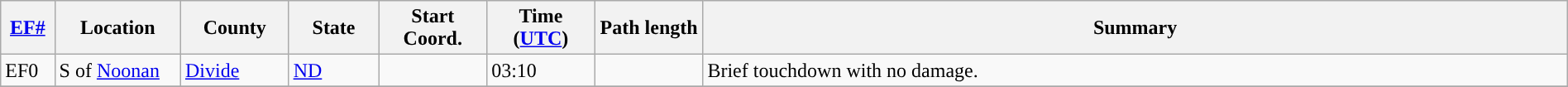<table class="wikitable sortable" style="width:100%;">
<tr>
<th scope="col"  style="width:3%; text-align:center;"><a href='#'>EF#</a></th>
<th scope="col"  style="width:7%; text-align:center;" class="unsortable">Location</th>
<th scope="col"  style="width:6%; text-align:center;" class="unsortable">County</th>
<th scope="col"  style="width:5%; text-align:center;">State</th>
<th scope="col"  style="width:6%; text-align:center;">Start Coord.</th>
<th scope="col"  style="width:6%; text-align:center;">Time (<a href='#'>UTC</a>)</th>
<th scope="col"  style="width:6%; text-align:center;">Path length</th>
<th scope="col" class="unsortable" style="width:48%; text-align:center;">Summary</th>
</tr>
<tr>
<td>EF0</td>
<td>S of <a href='#'>Noonan</a></td>
<td><a href='#'>Divide</a></td>
<td><a href='#'>ND</a></td>
<td></td>
<td>03:10</td>
<td></td>
<td>Brief touchdown with no damage.</td>
</tr>
<tr>
</tr>
</table>
